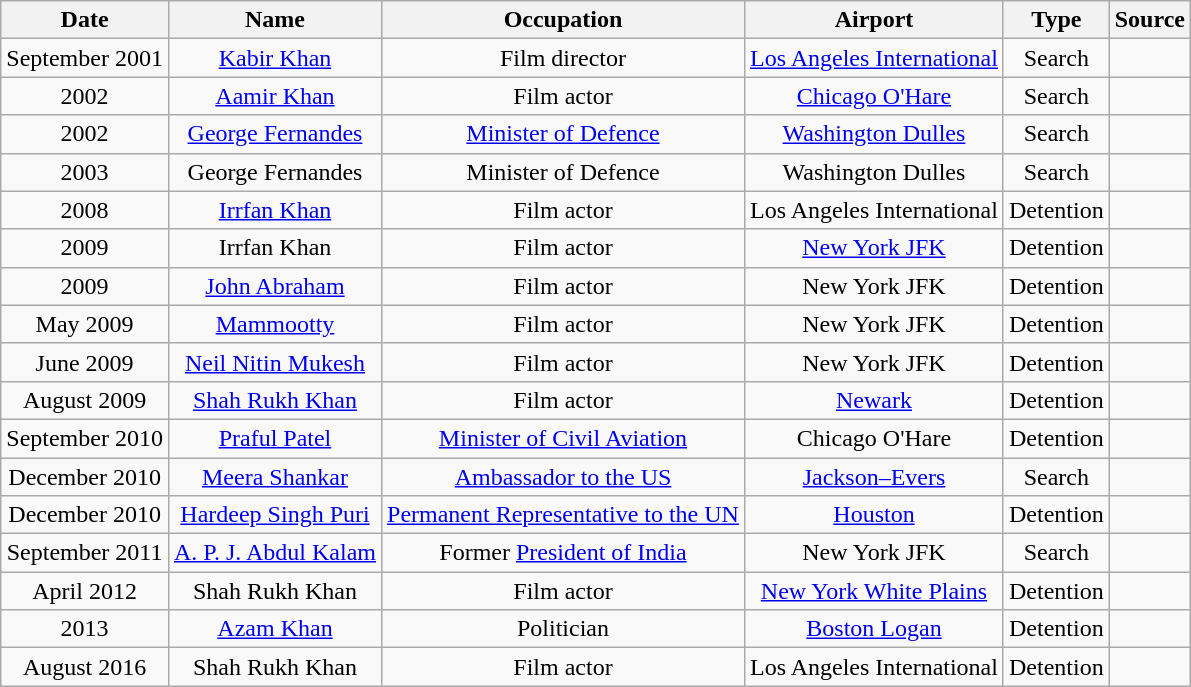<table class=wikitable style="text-align:center">
<tr>
<th>Date</th>
<th>Name</th>
<th>Occupation</th>
<th>Airport</th>
<th>Type</th>
<th>Source</th>
</tr>
<tr>
<td>September 2001</td>
<td><a href='#'>Kabir Khan</a></td>
<td>Film director</td>
<td><a href='#'>Los Angeles International</a></td>
<td>Search</td>
<td></td>
</tr>
<tr>
<td>2002</td>
<td><a href='#'>Aamir Khan</a></td>
<td>Film actor</td>
<td><a href='#'>Chicago O'Hare</a></td>
<td>Search</td>
<td></td>
</tr>
<tr>
<td>2002</td>
<td><a href='#'>George Fernandes</a></td>
<td><a href='#'>Minister of Defence</a></td>
<td><a href='#'>Washington Dulles</a></td>
<td>Search</td>
<td></td>
</tr>
<tr>
<td>2003</td>
<td>George Fernandes</td>
<td>Minister of Defence</td>
<td>Washington Dulles</td>
<td>Search</td>
<td></td>
</tr>
<tr>
<td>2008</td>
<td><a href='#'>Irrfan Khan</a></td>
<td>Film actor</td>
<td>Los Angeles International</td>
<td>Detention</td>
<td></td>
</tr>
<tr>
<td>2009</td>
<td>Irrfan Khan</td>
<td>Film actor</td>
<td><a href='#'>New York JFK</a></td>
<td>Detention</td>
<td></td>
</tr>
<tr>
<td>2009</td>
<td><a href='#'>John Abraham</a></td>
<td>Film actor</td>
<td>New York JFK</td>
<td>Detention</td>
<td></td>
</tr>
<tr>
<td>May 2009</td>
<td><a href='#'>Mammootty</a></td>
<td>Film actor</td>
<td>New York JFK</td>
<td>Detention</td>
<td></td>
</tr>
<tr>
<td>June 2009</td>
<td><a href='#'>Neil Nitin Mukesh</a></td>
<td>Film actor</td>
<td>New York JFK</td>
<td>Detention</td>
<td></td>
</tr>
<tr>
<td>August 2009</td>
<td><a href='#'>Shah Rukh Khan</a></td>
<td>Film actor</td>
<td><a href='#'>Newark</a></td>
<td>Detention</td>
<td></td>
</tr>
<tr>
<td>September 2010</td>
<td><a href='#'>Praful Patel</a></td>
<td><a href='#'>Minister of Civil Aviation</a></td>
<td>Chicago O'Hare</td>
<td>Detention</td>
<td></td>
</tr>
<tr>
<td>December 2010</td>
<td><a href='#'>Meera Shankar</a></td>
<td><a href='#'>Ambassador to the US</a></td>
<td><a href='#'>Jackson–Evers</a></td>
<td>Search</td>
<td></td>
</tr>
<tr>
<td>December 2010</td>
<td><a href='#'>Hardeep Singh Puri</a></td>
<td><a href='#'>Permanent Representative to the UN</a></td>
<td><a href='#'>Houston</a></td>
<td>Detention</td>
<td></td>
</tr>
<tr>
<td>September 2011</td>
<td><a href='#'>A. P. J. Abdul Kalam</a></td>
<td>Former <a href='#'>President of India</a></td>
<td>New York JFK</td>
<td>Search</td>
<td></td>
</tr>
<tr>
<td>April 2012</td>
<td>Shah Rukh Khan</td>
<td>Film actor</td>
<td><a href='#'>New York White Plains</a></td>
<td>Detention</td>
<td></td>
</tr>
<tr>
<td>2013</td>
<td><a href='#'>Azam Khan</a></td>
<td>Politician</td>
<td><a href='#'>Boston Logan</a></td>
<td>Detention</td>
<td></td>
</tr>
<tr>
<td>August 2016</td>
<td>Shah Rukh Khan</td>
<td>Film actor</td>
<td>Los Angeles International</td>
<td>Detention</td>
<td></td>
</tr>
</table>
